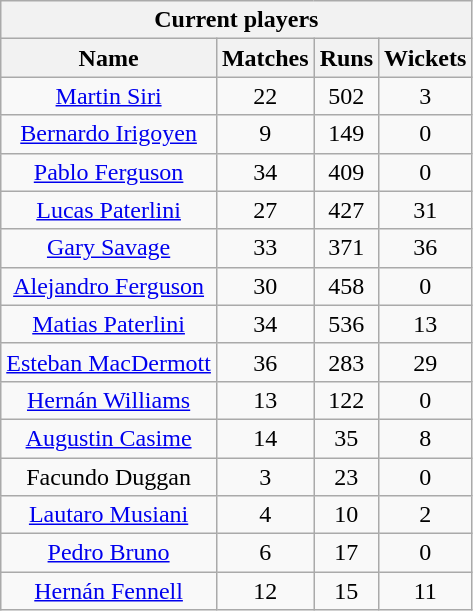<table class="wikitable sortable">
<tr>
<th colspan=4>Current players</th>
</tr>
<tr>
<th>Name</th>
<th>Matches</th>
<th>Runs</th>
<th>Wickets</th>
</tr>
<tr>
<td style="text-align:center;"><a href='#'>Martin Siri</a></td>
<td align="center">22</td>
<td align=center>502</td>
<td align=center>3</td>
</tr>
<tr>
<td style="text-align:center;"><a href='#'>Bernardo Irigoyen</a></td>
<td align="center">9</td>
<td align=center>149</td>
<td align=center>0</td>
</tr>
<tr>
<td style="text-align:center;"><a href='#'>Pablo Ferguson</a></td>
<td align="center">34</td>
<td align=center>409</td>
<td align=center>0</td>
</tr>
<tr>
<td style="text-align:center;"><a href='#'>Lucas Paterlini</a></td>
<td align="center">27</td>
<td align=center>427</td>
<td align=center>31</td>
</tr>
<tr>
<td style="text-align:center;"><a href='#'>Gary Savage</a></td>
<td align="center">33</td>
<td align=center>371</td>
<td align=center>36</td>
</tr>
<tr>
<td style="text-align:center;"><a href='#'>Alejandro Ferguson</a></td>
<td align="center">30</td>
<td align=center>458</td>
<td align=center>0</td>
</tr>
<tr>
<td style="text-align:center;"><a href='#'>Matias Paterlini</a></td>
<td align="center">34</td>
<td align=center>536</td>
<td align=center>13</td>
</tr>
<tr>
<td style="text-align:center;"><a href='#'>Esteban MacDermott</a></td>
<td align="center">36</td>
<td align=center>283</td>
<td align=center>29</td>
</tr>
<tr>
<td style="text-align:center;"><a href='#'>Hernán Williams</a></td>
<td align="center">13</td>
<td align=center>122</td>
<td align=center>0</td>
</tr>
<tr>
<td style="text-align:center;"><a href='#'>Augustin Casime</a></td>
<td align="center">14</td>
<td align=center>35</td>
<td align=center>8</td>
</tr>
<tr>
<td style="text-align:center;">Facundo Duggan</td>
<td align="center">3</td>
<td align=center>23</td>
<td align=center>0</td>
</tr>
<tr>
<td style="text-align:center;"><a href='#'>Lautaro Musiani</a></td>
<td align="center">4</td>
<td align=center>10</td>
<td align=center>2</td>
</tr>
<tr>
<td style="text-align:center;"><a href='#'>Pedro Bruno</a></td>
<td align="center">6</td>
<td align=center>17</td>
<td align=center>0</td>
</tr>
<tr>
<td style="text-align:center;"><a href='#'>Hernán Fennell</a></td>
<td align="center">12</td>
<td align=center>15</td>
<td align=center>11</td>
</tr>
</table>
